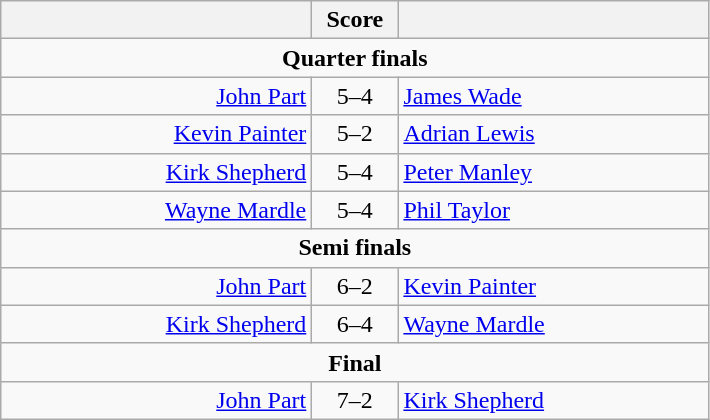<table class=wikitable style="text-align:center">
<tr>
<th width=200></th>
<th width=50>Score</th>
<th width=200></th>
</tr>
<tr align=center>
<td colspan="3"><strong>Quarter finals</strong></td>
</tr>
<tr align=left>
<td align=right><a href='#'>John Part</a> </td>
<td align=center>5–4</td>
<td> <a href='#'>James Wade</a></td>
</tr>
<tr align=left>
<td align=right><a href='#'>Kevin Painter</a> </td>
<td align=center>5–2</td>
<td> <a href='#'>Adrian Lewis</a></td>
</tr>
<tr align=left>
<td align=right><a href='#'>Kirk Shepherd</a> </td>
<td align=center>5–4</td>
<td> <a href='#'>Peter Manley</a></td>
</tr>
<tr align=left>
<td align=right><a href='#'>Wayne Mardle</a> </td>
<td align=center>5–4</td>
<td> <a href='#'>Phil Taylor</a></td>
</tr>
<tr align=center>
<td colspan="3"><strong>Semi finals</strong></td>
</tr>
<tr align=left>
<td align=right><a href='#'>John Part</a> </td>
<td align=center>6–2</td>
<td> <a href='#'>Kevin Painter</a></td>
</tr>
<tr align=left>
<td align=right><a href='#'>Kirk Shepherd</a> </td>
<td align=center>6–4</td>
<td> <a href='#'>Wayne Mardle</a></td>
</tr>
<tr align=center>
<td colspan="3"><strong>Final</strong></td>
</tr>
<tr align=left>
<td align=right><a href='#'>John Part</a> </td>
<td align=center>7–2</td>
<td> <a href='#'>Kirk Shepherd</a></td>
</tr>
</table>
